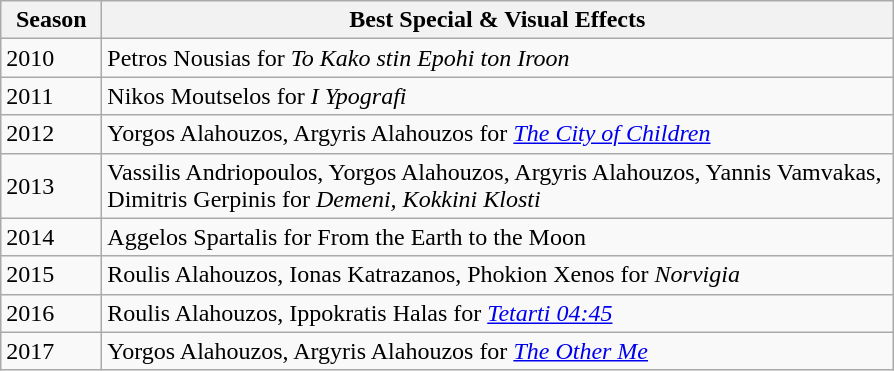<table class="wikitable" style="margin-right: 0;">
<tr text-align:center;">
<th style="width:60px;">Season</th>
<th style="width:520px;">Best Special & Visual Effects</th>
</tr>
<tr>
<td>2010</td>
<td>Petros Nousias for <em>To Kako stin Epohi ton Iroon</em></td>
</tr>
<tr>
<td>2011</td>
<td>Nikos Moutselos for <em>I Ypografi</em></td>
</tr>
<tr>
<td>2012</td>
<td>Yorgos Alahouzos, Argyris Alahouzos for <em><a href='#'>The City of Children</a></em></td>
</tr>
<tr>
<td>2013</td>
<td>Vassilis Andriopoulos, Yorgos Alahouzos, Argyris Alahouzos, Yannis Vamvakas, Dimitris Gerpinis for <em>Demeni, Kokkini Klosti</em></td>
</tr>
<tr>
<td>2014</td>
<td>Aggelos Spartalis for From the Earth to the Moon</td>
</tr>
<tr>
<td>2015</td>
<td>Roulis Alahouzos, Ionas Katrazanos, Phokion Xenos for <em>Norvigia</em></td>
</tr>
<tr>
<td>2016</td>
<td>Roulis Alahouzos, Ippokratis Halas for <em><a href='#'>Tetarti 04:45</a></em></td>
</tr>
<tr>
<td>2017</td>
<td>Yorgos Alahouzos, Argyris Alahouzos for <em><a href='#'>The Other Me</a></em></td>
</tr>
</table>
